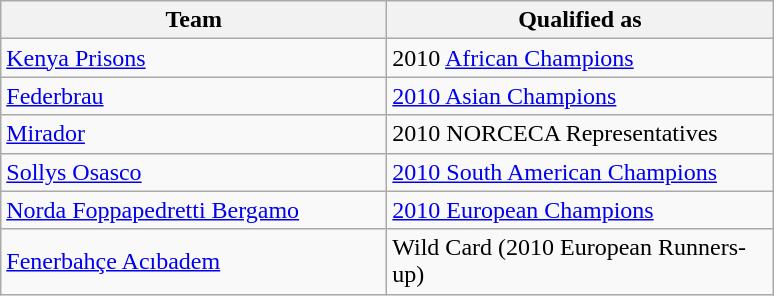<table class="wikitable">
<tr>
<th width=250>Team</th>
<th width=250>Qualified as</th>
</tr>
<tr>
<td> <a href='#'>Kenya Prisons</a></td>
<td>2010 <a href='#'>African Champions</a></td>
</tr>
<tr>
<td> <a href='#'>Federbrau</a></td>
<td><a href='#'>2010 Asian Champions</a></td>
</tr>
<tr>
<td> <a href='#'>Mirador</a></td>
<td>2010 NORCECA Representatives</td>
</tr>
<tr>
<td> <a href='#'>Sollys Osasco</a></td>
<td><a href='#'>2010 South American Champions</a></td>
</tr>
<tr>
<td> <a href='#'>Norda Foppapedretti Bergamo</a></td>
<td><a href='#'>2010 European Champions</a></td>
</tr>
<tr>
<td> <a href='#'>Fenerbahçe Acıbadem</a></td>
<td>Wild Card (2010 European Runners-up)</td>
</tr>
</table>
